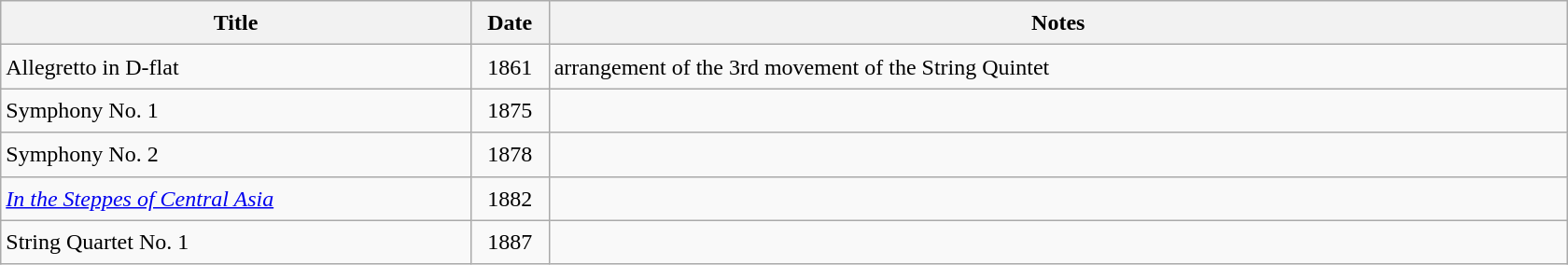<table class="wikitable" style="text-align: left; width:70em; line-height:1.5">
<tr>
<th style="width:30%;">Title</th>
<th style="width:5%;">Date</th>
<th style="width:65%;">Notes</th>
</tr>
<tr>
<td>Allegretto in D-flat</td>
<td align=center>1861</td>
<td>arrangement of the 3rd movement of the String Quintet</td>
</tr>
<tr>
<td>Symphony No. 1</td>
<td align=center>1875</td>
<td></td>
</tr>
<tr>
<td>Symphony No. 2</td>
<td align=center>1878</td>
<td></td>
</tr>
<tr>
<td><em><a href='#'>In the Steppes of Central Asia</a></em></td>
<td align=center>1882</td>
<td></td>
</tr>
<tr>
<td>String Quartet No. 1</td>
<td align=center>1887</td>
<td></td>
</tr>
</table>
